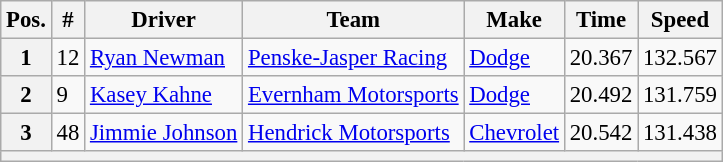<table class="wikitable" style="font-size:95%">
<tr>
<th>Pos.</th>
<th>#</th>
<th>Driver</th>
<th>Team</th>
<th>Make</th>
<th>Time</th>
<th>Speed</th>
</tr>
<tr>
<th>1</th>
<td>12</td>
<td><a href='#'>Ryan Newman</a></td>
<td><a href='#'>Penske-Jasper Racing</a></td>
<td><a href='#'>Dodge</a></td>
<td>20.367</td>
<td>132.567</td>
</tr>
<tr>
<th>2</th>
<td>9</td>
<td><a href='#'>Kasey Kahne</a></td>
<td><a href='#'>Evernham Motorsports</a></td>
<td><a href='#'>Dodge</a></td>
<td>20.492</td>
<td>131.759</td>
</tr>
<tr>
<th>3</th>
<td>48</td>
<td><a href='#'>Jimmie Johnson</a></td>
<td><a href='#'>Hendrick Motorsports</a></td>
<td><a href='#'>Chevrolet</a></td>
<td>20.542</td>
<td>131.438</td>
</tr>
<tr>
<th colspan="7"></th>
</tr>
</table>
